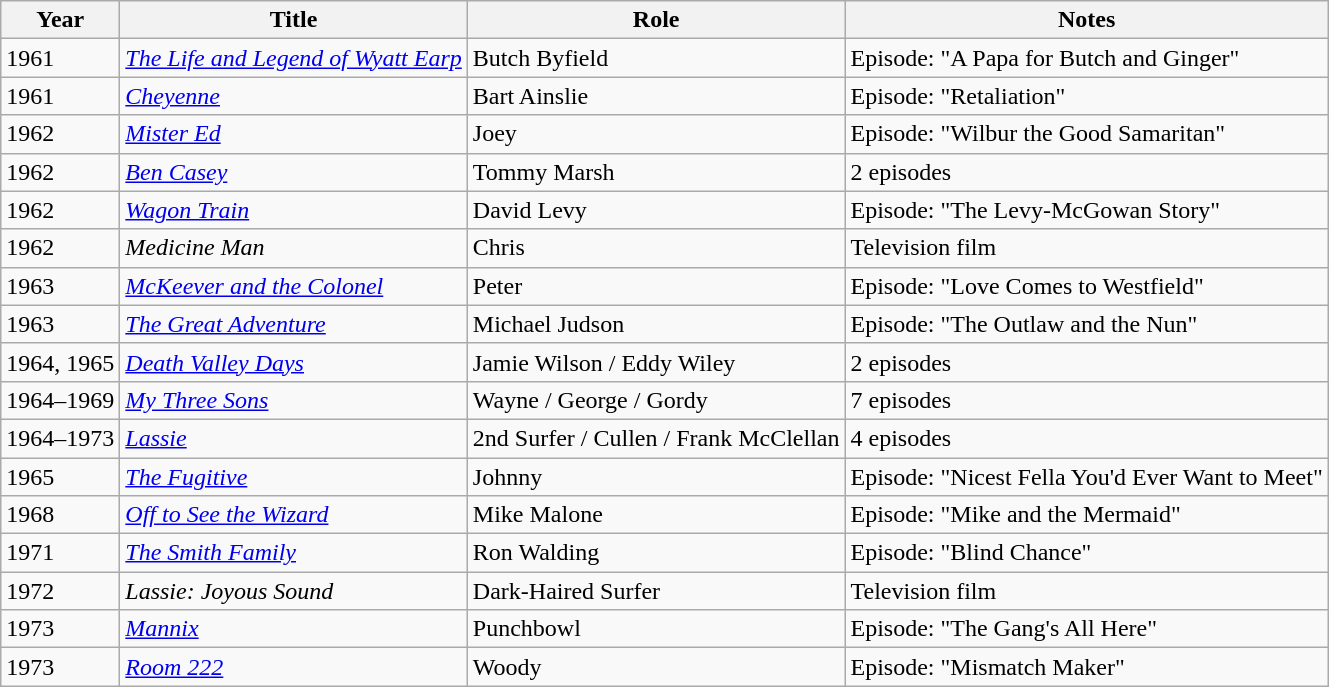<table class="wikitable sortable">
<tr>
<th>Year</th>
<th>Title</th>
<th>Role</th>
<th>Notes</th>
</tr>
<tr>
<td>1961</td>
<td><em><a href='#'>The Life and Legend of Wyatt Earp</a></em></td>
<td>Butch Byfield</td>
<td>Episode: "A Papa for Butch and Ginger"</td>
</tr>
<tr>
<td>1961</td>
<td><a href='#'><em>Cheyenne</em></a></td>
<td>Bart Ainslie</td>
<td>Episode: "Retaliation"</td>
</tr>
<tr>
<td>1962</td>
<td><em><a href='#'>Mister Ed</a></em></td>
<td>Joey</td>
<td>Episode: "Wilbur the Good Samaritan"</td>
</tr>
<tr>
<td>1962</td>
<td><em><a href='#'>Ben Casey</a></em></td>
<td>Tommy Marsh</td>
<td>2 episodes</td>
</tr>
<tr>
<td>1962</td>
<td><em><a href='#'>Wagon Train</a></em></td>
<td>David Levy</td>
<td>Episode: "The Levy-McGowan Story"</td>
</tr>
<tr>
<td>1962</td>
<td><em>Medicine Man</em></td>
<td>Chris</td>
<td>Television film</td>
</tr>
<tr>
<td>1963</td>
<td><em><a href='#'>McKeever and the Colonel</a></em></td>
<td>Peter</td>
<td>Episode: "Love Comes to Westfield"</td>
</tr>
<tr>
<td>1963</td>
<td><a href='#'><em>The Great Adventure</em></a></td>
<td>Michael Judson</td>
<td>Episode: "The Outlaw and the Nun"</td>
</tr>
<tr>
<td>1964, 1965</td>
<td><em><a href='#'>Death Valley Days</a></em></td>
<td>Jamie Wilson / Eddy Wiley</td>
<td>2 episodes</td>
</tr>
<tr>
<td>1964–1969</td>
<td><em><a href='#'>My Three Sons</a></em></td>
<td>Wayne / George / Gordy</td>
<td>7 episodes</td>
</tr>
<tr>
<td>1964–1973</td>
<td><a href='#'><em>Lassie</em></a></td>
<td>2nd Surfer / Cullen / Frank McClellan</td>
<td>4 episodes</td>
</tr>
<tr>
<td>1965</td>
<td><a href='#'><em>The Fugitive</em></a></td>
<td>Johnny</td>
<td>Episode: "Nicest Fella You'd Ever Want to Meet"</td>
</tr>
<tr>
<td>1968</td>
<td><em><a href='#'>Off to See the Wizard</a></em></td>
<td>Mike Malone</td>
<td>Episode: "Mike and the Mermaid"</td>
</tr>
<tr>
<td>1971</td>
<td><a href='#'><em>The Smith Family</em></a></td>
<td>Ron Walding</td>
<td>Episode: "Blind Chance"</td>
</tr>
<tr>
<td>1972</td>
<td><em>Lassie: Joyous Sound</em></td>
<td>Dark-Haired Surfer</td>
<td>Television film</td>
</tr>
<tr>
<td>1973</td>
<td><em><a href='#'>Mannix</a></em></td>
<td>Punchbowl</td>
<td>Episode: "The Gang's All Here"</td>
</tr>
<tr>
<td>1973</td>
<td><em><a href='#'>Room 222</a></em></td>
<td>Woody</td>
<td>Episode: "Mismatch Maker"</td>
</tr>
</table>
